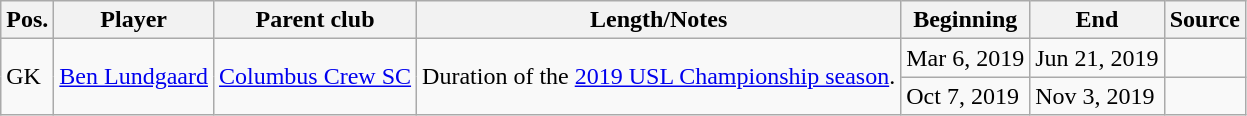<table class="wikitable sortable" style="text-align: left">
<tr>
<th><strong>Pos.</strong></th>
<th><strong>Player</strong></th>
<th><strong>Parent club</strong></th>
<th><strong>Length/Notes</strong></th>
<th><strong>Beginning</strong></th>
<th><strong>End</strong></th>
<th><strong>Source</strong></th>
</tr>
<tr>
<td rowspan=2>GK</td>
<td rowspan=2> <a href='#'>Ben Lundgaard</a></td>
<td rowspan=2> <a href='#'>Columbus Crew SC</a></td>
<td rowspan=2>Duration of the <a href='#'>2019 USL Championship season</a>.</td>
<td>Mar 6, 2019</td>
<td>Jun 21, 2019</td>
<td align=center></td>
</tr>
<tr>
<td>Oct 7, 2019</td>
<td>Nov 3, 2019</td>
<td align=center></td>
</tr>
</table>
